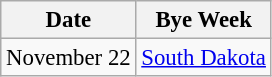<table class="wikitable" style="font-size:95%;">
<tr>
<th>Date</th>
<th>Bye Week</th>
</tr>
<tr>
<td>November 22</td>
<td><a href='#'>South Dakota</a></td>
</tr>
</table>
